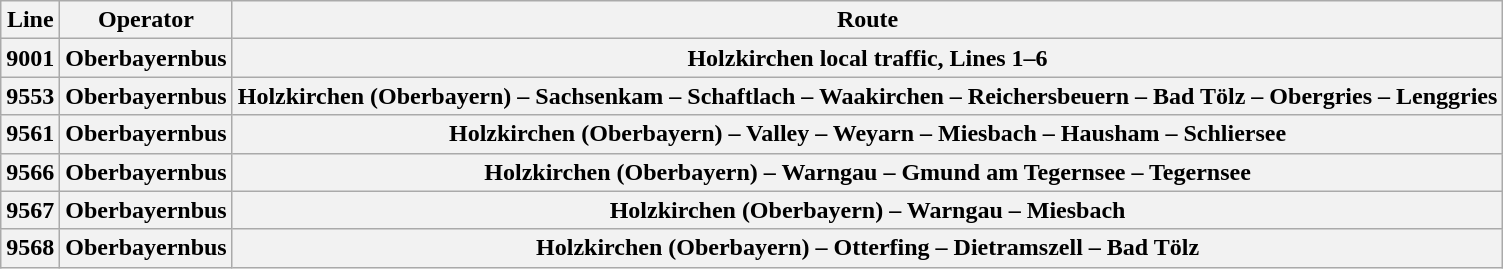<table class="wikitable">
<tr>
<th>Line</th>
<th>Operator</th>
<th>Route</th>
</tr>
<tr>
<th>9001</th>
<th><strong>Oberbayernbus</strong></th>
<th>Holzkirchen local traffic, Lines 1–6</th>
</tr>
<tr>
<th>9553</th>
<th><strong>Oberbayernbus</strong></th>
<th><strong>Holzkirchen (Oberbayern)</strong> – Sachsenkam – Schaftlach – Waakirchen – Reichersbeuern – Bad Tölz – Obergries – Lenggries</th>
</tr>
<tr>
<th><strong>9561</strong></th>
<th><strong>Oberbayernbus</strong></th>
<th><strong>Holzkirchen (Oberbayern)</strong> – Valley – Weyarn – Miesbach – Hausham – Schliersee</th>
</tr>
<tr>
<th><strong>9566</strong></th>
<th><strong>Oberbayernbus</strong></th>
<th><strong>Holzkirchen (Oberbayern)</strong> – Warngau – Gmund am Tegernsee – Tegernsee</th>
</tr>
<tr>
<th><strong>9567</strong></th>
<th><strong>Oberbayernbus</strong></th>
<th><strong>Holzkirchen (Oberbayern)</strong> – Warngau – Miesbach</th>
</tr>
<tr>
<th><strong>9568</strong></th>
<th><strong>Oberbayernbus</strong></th>
<th><strong>Holzkirchen (Oberbayern)</strong> – Otterfing – Dietramszell – Bad Tölz</th>
</tr>
</table>
